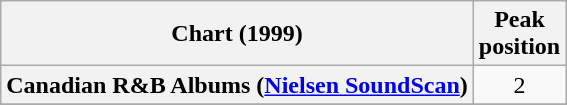<table class="wikitable plainrowheaders sortable">
<tr>
<th scope="col">Chart (1999)</th>
<th scope="col">Peak<br>position</th>
</tr>
<tr>
<th scope="row">Canadian R&B Albums (<a href='#'>Nielsen SoundScan</a>)</th>
<td style="text-align:center;">2</td>
</tr>
<tr>
</tr>
<tr>
</tr>
<tr>
</tr>
</table>
